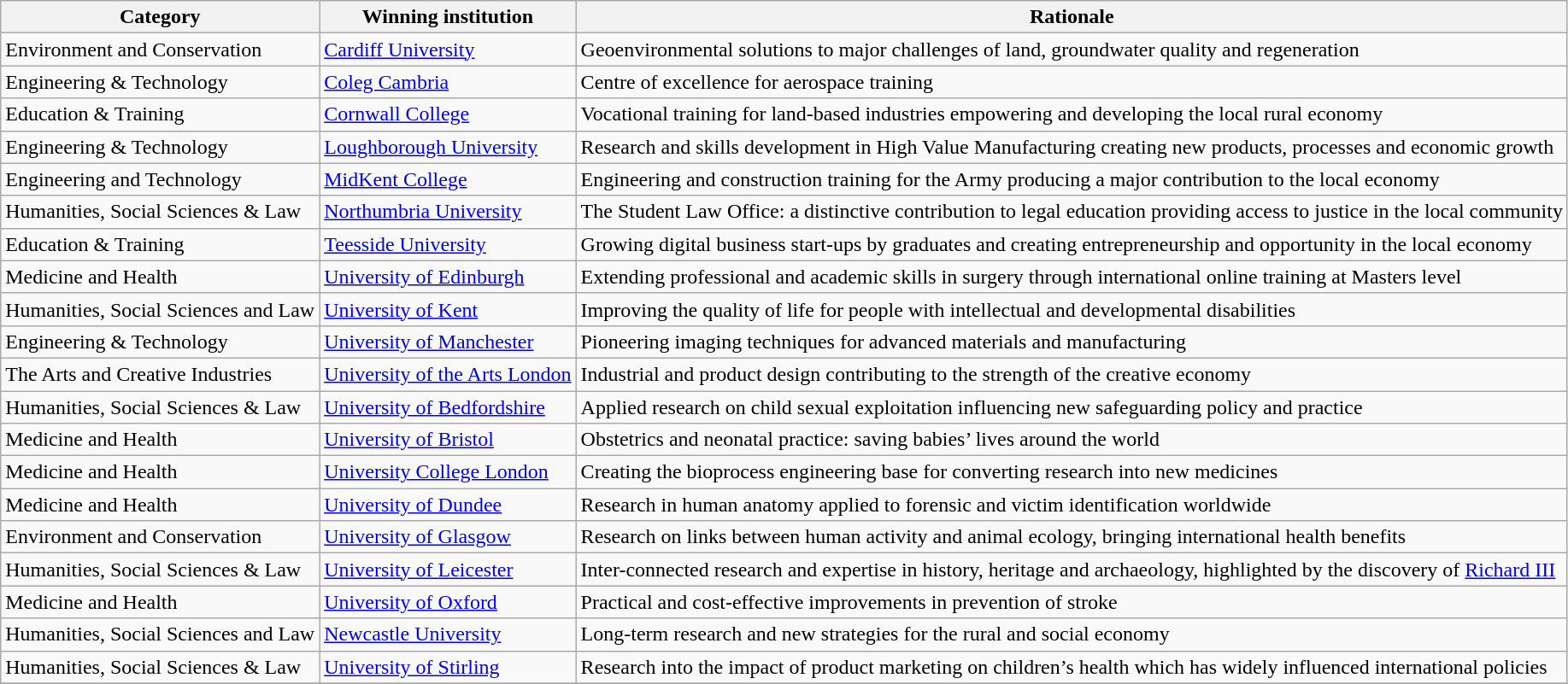<table class="wikitable">
<tr>
<th>Category</th>
<th>Winning institution</th>
<th>Rationale</th>
</tr>
<tr>
<td>Environment and Conservation</td>
<td><a href='#'>Cardiff University</a></td>
<td>Geoenvironmental solutions to major challenges of land, groundwater quality and regeneration</td>
</tr>
<tr>
<td>Engineering & Technology</td>
<td><a href='#'>Coleg Cambria</a></td>
<td>Centre of excellence for aerospace training</td>
</tr>
<tr>
<td>Education & Training</td>
<td><a href='#'>Cornwall College</a></td>
<td>Vocational training for land-based industries empowering and developing the local rural economy</td>
</tr>
<tr>
<td>Engineering & Technology</td>
<td><a href='#'>Loughborough University</a></td>
<td>Research and skills development in High Value Manufacturing creating new products, processes and economic growth</td>
</tr>
<tr>
<td>Engineering and Technology</td>
<td><a href='#'>MidKent College</a></td>
<td>Engineering and construction training for the Army producing a major contribution to the local economy</td>
</tr>
<tr>
<td>Humanities, Social Sciences & Law</td>
<td><a href='#'>Northumbria University</a></td>
<td>The Student Law Office: a distinctive contribution to legal education providing access to justice in the local community</td>
</tr>
<tr>
<td>Education & Training</td>
<td><a href='#'>Teesside University</a></td>
<td>Growing digital business start-ups by graduates and creating entrepreneurship and opportunity in the local economy</td>
</tr>
<tr>
<td>Medicine and Health</td>
<td><a href='#'>University of Edinburgh</a></td>
<td>Extending professional and academic skills in surgery through international online training at Masters level</td>
</tr>
<tr>
<td>Humanities, Social Sciences and Law</td>
<td><a href='#'>University of Kent</a></td>
<td>Improving the quality of life for people with intellectual and developmental disabilities</td>
</tr>
<tr>
<td>Engineering & Technology</td>
<td><a href='#'>University of Manchester</a></td>
<td>Pioneering imaging techniques for advanced materials and manufacturing</td>
</tr>
<tr>
<td>The Arts and Creative Industries</td>
<td><a href='#'>University of the Arts London</a></td>
<td>Industrial and product design contributing to the strength of the creative economy</td>
</tr>
<tr>
<td>Humanities, Social Sciences & Law</td>
<td><a href='#'>University of Bedfordshire</a></td>
<td>Applied research on child sexual exploitation influencing new safeguarding policy and practice</td>
</tr>
<tr>
<td>Medicine and Health</td>
<td><a href='#'>University of Bristol</a></td>
<td>Obstetrics and neonatal practice: saving babies’ lives around the world</td>
</tr>
<tr>
<td>Medicine and Health</td>
<td><a href='#'>University College London</a></td>
<td>Creating the bioprocess engineering base for converting research into new medicines</td>
</tr>
<tr>
<td>Medicine and Health</td>
<td><a href='#'>University of Dundee</a></td>
<td>Research in human anatomy applied to forensic and victim identification worldwide</td>
</tr>
<tr>
<td>Environment and Conservation</td>
<td><a href='#'>University of Glasgow</a></td>
<td>Research on links between human activity and animal ecology, bringing international health benefits</td>
</tr>
<tr>
<td>Humanities, Social Sciences & Law</td>
<td><a href='#'>University of Leicester</a></td>
<td>Inter-connected research and expertise in history, heritage and archaeology, highlighted by the discovery of <a href='#'>Richard III</a></td>
</tr>
<tr>
<td>Medicine and Health</td>
<td><a href='#'>University of Oxford</a></td>
<td>Practical and cost-effective improvements in prevention of stroke</td>
</tr>
<tr>
<td>Humanities, Social Sciences and Law</td>
<td><a href='#'>Newcastle University</a></td>
<td>Long-term research and new strategies for the rural and social economy</td>
</tr>
<tr>
<td>Humanities, Social Sciences & Law</td>
<td><a href='#'>University of Stirling</a></td>
<td>Research into the impact of product marketing on children’s health which has widely influenced international policies</td>
</tr>
<tr>
</tr>
</table>
